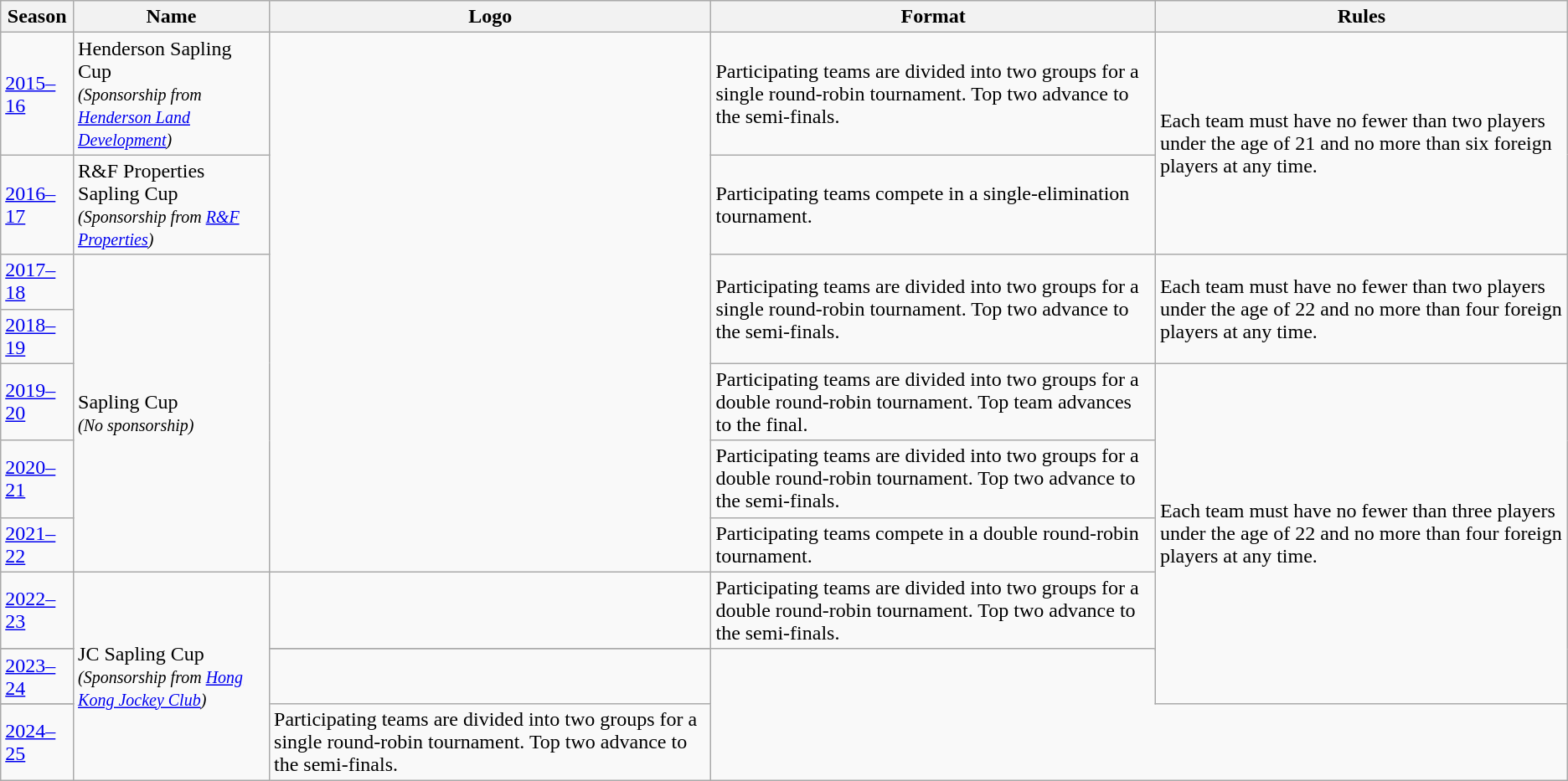<table class="wikitable">
<tr>
<th>Season</th>
<th>Name</th>
<th>Logo</th>
<th>Format</th>
<th>Rules</th>
</tr>
<tr>
<td><a href='#'>2015–16</a></td>
<td>Henderson Sapling Cup<br><em><small>(Sponsorship from <a href='#'>Henderson Land Development</a>)</small></em></td>
<td rowspan="7"></td>
<td>Participating teams are divided into two groups for a single round-robin tournament. Top two advance to the semi-finals.</td>
<td rowspan="2">Each team must have no fewer than two players under the age of 21 and no more than six foreign players at any time.</td>
</tr>
<tr>
<td><a href='#'>2016–17</a></td>
<td>R&F Properties Sapling Cup<br><em><small>(Sponsorship from <a href='#'>R&F Properties</a>)</small></em></td>
<td>Participating teams compete in a single-elimination tournament.</td>
</tr>
<tr>
<td><a href='#'>2017–18</a></td>
<td rowspan="5">Sapling Cup<br><em><small>(No sponsorship)</small></em></td>
<td rowspan="2">Participating teams are divided into two groups for a single round-robin tournament. Top two advance to the semi-finals.</td>
<td rowspan="2">Each team must have no fewer than two players under the age of 22 and no more than four foreign players at any time.</td>
</tr>
<tr>
<td><a href='#'>2018–19</a></td>
</tr>
<tr>
<td><a href='#'>2019–20</a></td>
<td>Participating teams are divided into two groups for a double round-robin tournament. Top team advances to the final.</td>
<td rowspan="6">Each team must have no fewer than three players under the age of 22 and no more than four foreign players at any time.</td>
</tr>
<tr>
<td><a href='#'>2020–21</a></td>
<td>Participating teams are divided into two groups for a double round-robin tournament. Top two advance to the semi-finals.</td>
</tr>
<tr>
<td><a href='#'>2021–22</a></td>
<td>Participating teams compete in a double round-robin tournament.</td>
</tr>
<tr>
<td><a href='#'>2022–23</a></td>
<td rowspan="5">JC Sapling Cup<br><em><small>(Sponsorship from <a href='#'>Hong Kong Jockey Club</a>)</small></em></td>
<td></td>
<td rowspan="2">Participating teams are divided into two groups for a double round-robin tournament. Top two advance to the semi-finals.</td>
</tr>
<tr>
</tr>
<tr>
<td><a href='#'>2023–24</a></td>
<td rowspan="2"></td>
</tr>
<tr>
</tr>
<tr>
<td><a href='#'>2024–25</a></td>
<td>Participating teams are divided into two groups for a single round-robin tournament. Top two advance to the semi-finals.</td>
</tr>
</table>
